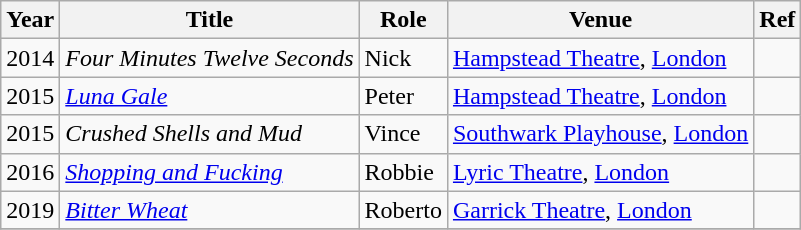<table class="wikitable sortable">
<tr>
<th>Year</th>
<th>Title</th>
<th>Role</th>
<th>Venue</th>
<th>Ref</th>
</tr>
<tr>
<td>2014</td>
<td><em>Four Minutes Twelve Seconds</em></td>
<td>Nick</td>
<td><a href='#'>Hampstead Theatre</a>, <a href='#'>London</a></td>
<td></td>
</tr>
<tr>
<td>2015</td>
<td><em><a href='#'>Luna Gale</a></em></td>
<td>Peter</td>
<td><a href='#'>Hampstead Theatre</a>, <a href='#'>London</a></td>
<td></td>
</tr>
<tr>
<td>2015</td>
<td><em>Crushed Shells and Mud</em></td>
<td>Vince</td>
<td><a href='#'>Southwark Playhouse</a>, <a href='#'>London</a></td>
<td></td>
</tr>
<tr>
<td>2016</td>
<td><em><a href='#'>Shopping and Fucking</a></em></td>
<td>Robbie</td>
<td><a href='#'>Lyric Theatre</a>, <a href='#'>London</a></td>
<td></td>
</tr>
<tr>
<td>2019</td>
<td><em><a href='#'>Bitter Wheat</a></em></td>
<td>Roberto</td>
<td><a href='#'>Garrick Theatre</a>, <a href='#'>London</a></td>
<td></td>
</tr>
<tr>
</tr>
</table>
